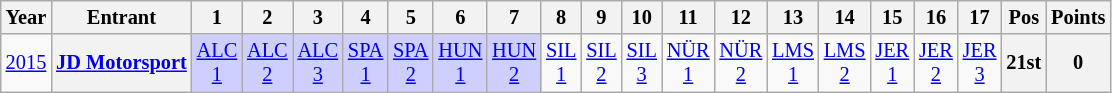<table class="wikitable" style="text-align:center; font-size:85%">
<tr>
<th>Year</th>
<th>Entrant</th>
<th>1</th>
<th>2</th>
<th>3</th>
<th>4</th>
<th>5</th>
<th>6</th>
<th>7</th>
<th>8</th>
<th>9</th>
<th>10</th>
<th>11</th>
<th>12</th>
<th>13</th>
<th>14</th>
<th>15</th>
<th>16</th>
<th>17</th>
<th>Pos</th>
<th>Points</th>
</tr>
<tr>
<td><a href='#'>2015</a></td>
<th nowrap><a href='#'>JD Motorsport</a></th>
<td style="background:#CFCFFF;"><a href='#'>ALC<br>1</a><br></td>
<td style="background:#CFCFFF;"><a href='#'>ALC<br>2</a><br></td>
<td style="background:#CFCFFF;"><a href='#'>ALC<br>3</a><br></td>
<td style="background:#CFCFFF;"><a href='#'>SPA<br>1</a><br></td>
<td style="background:#CFCFFF;"><a href='#'>SPA<br>2</a><br></td>
<td style="background:#CFCFFF;"><a href='#'>HUN<br>1</a><br></td>
<td style="background:#CFCFFF;"><a href='#'>HUN<br>2</a><br></td>
<td><a href='#'>SIL<br>1</a></td>
<td><a href='#'>SIL<br>2</a></td>
<td><a href='#'>SIL<br>3</a></td>
<td><a href='#'>NÜR<br>1</a></td>
<td><a href='#'>NÜR<br>2</a></td>
<td><a href='#'>LMS<br>1</a></td>
<td><a href='#'>LMS<br>2</a></td>
<td><a href='#'>JER<br>1</a></td>
<td><a href='#'>JER<br>2</a></td>
<td><a href='#'>JER<br>3</a></td>
<th>21st</th>
<th>0</th>
</tr>
</table>
